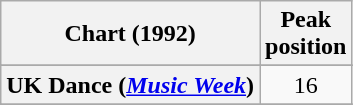<table class="wikitable sortable plainrowheaders" style="text-align:center">
<tr>
<th>Chart (1992)</th>
<th>Peak<br>position</th>
</tr>
<tr>
</tr>
<tr>
</tr>
<tr>
</tr>
<tr>
</tr>
<tr>
</tr>
<tr>
</tr>
<tr>
<th scope="row">UK Dance (<em><a href='#'>Music Week</a></em>)</th>
<td>16</td>
</tr>
<tr>
</tr>
<tr>
</tr>
<tr>
</tr>
</table>
